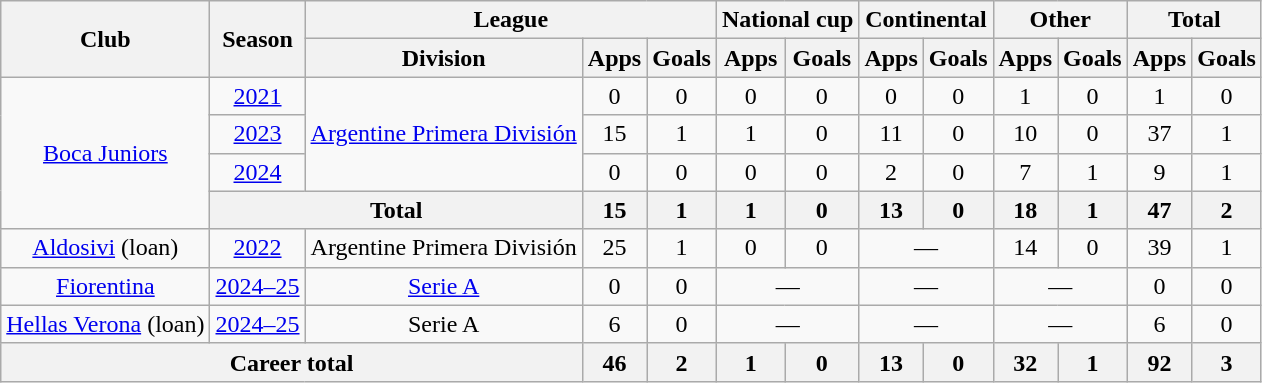<table class="wikitable" style="text-align: center">
<tr>
<th rowspan="2">Club</th>
<th rowspan="2">Season</th>
<th colspan="3">League</th>
<th colspan="2">National cup</th>
<th colspan="2">Continental</th>
<th colspan="2">Other</th>
<th colspan="2">Total</th>
</tr>
<tr>
<th>Division</th>
<th>Apps</th>
<th>Goals</th>
<th>Apps</th>
<th>Goals</th>
<th>Apps</th>
<th>Goals</th>
<th>Apps</th>
<th>Goals</th>
<th>Apps</th>
<th>Goals</th>
</tr>
<tr>
<td rowspan="4"><a href='#'>Boca Juniors</a></td>
<td><a href='#'>2021</a></td>
<td rowspan="3"><a href='#'>Argentine Primera División</a></td>
<td>0</td>
<td>0</td>
<td>0</td>
<td>0</td>
<td>0</td>
<td>0</td>
<td>1</td>
<td>0</td>
<td>1</td>
<td>0</td>
</tr>
<tr>
<td><a href='#'>2023</a></td>
<td>15</td>
<td>1</td>
<td>1</td>
<td>0</td>
<td>11</td>
<td>0</td>
<td>10</td>
<td>0</td>
<td>37</td>
<td>1</td>
</tr>
<tr>
<td><a href='#'>2024</a></td>
<td>0</td>
<td>0</td>
<td>0</td>
<td>0</td>
<td>2</td>
<td>0</td>
<td>7</td>
<td>1</td>
<td>9</td>
<td>1</td>
</tr>
<tr>
<th colspan="2">Total</th>
<th>15</th>
<th>1</th>
<th>1</th>
<th>0</th>
<th>13</th>
<th>0</th>
<th>18</th>
<th>1</th>
<th>47</th>
<th>2</th>
</tr>
<tr>
<td><a href='#'>Aldosivi</a> (loan)</td>
<td><a href='#'>2022</a></td>
<td>Argentine Primera División</td>
<td>25</td>
<td>1</td>
<td>0</td>
<td>0</td>
<td colspan="2">—</td>
<td>14</td>
<td>0</td>
<td>39</td>
<td>1</td>
</tr>
<tr>
<td><a href='#'>Fiorentina</a></td>
<td><a href='#'>2024–25</a></td>
<td><a href='#'>Serie A</a></td>
<td>0</td>
<td>0</td>
<td colspan="2">—</td>
<td colspan="2">—</td>
<td colspan="2">—</td>
<td>0</td>
<td>0</td>
</tr>
<tr>
<td><a href='#'>Hellas Verona</a> (loan)</td>
<td><a href='#'>2024–25</a></td>
<td>Serie A</td>
<td>6</td>
<td>0</td>
<td colspan="2">—</td>
<td colspan="2">—</td>
<td colspan="2">—</td>
<td>6</td>
<td>0</td>
</tr>
<tr>
<th colspan="3">Career total</th>
<th>46</th>
<th>2</th>
<th>1</th>
<th>0</th>
<th>13</th>
<th>0</th>
<th>32</th>
<th>1</th>
<th>92</th>
<th>3</th>
</tr>
</table>
